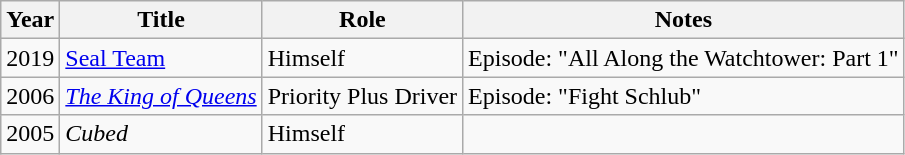<table class="wikitable sortable">
<tr>
<th>Year</th>
<th>Title</th>
<th>Role</th>
<th class="unsortable">Notes</th>
</tr>
<tr>
<td>2019</td>
<td><a href='#'>Seal Team</a></td>
<td>Himself</td>
<td>Episode: "All Along the Watchtower: Part 1"</td>
</tr>
<tr>
<td>2006</td>
<td><em><a href='#'>The King of Queens</a></em></td>
<td>Priority Plus Driver</td>
<td>Episode: "Fight Schlub"</td>
</tr>
<tr>
<td>2005</td>
<td><em>Cubed</em></td>
<td>Himself</td>
<td></td>
</tr>
</table>
